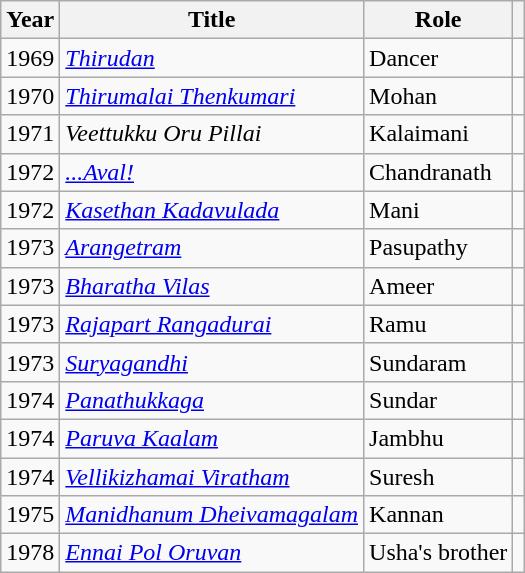<table class="wikitable">
<tr>
<th>Year</th>
<th>Title</th>
<th>Role</th>
<th></th>
</tr>
<tr>
<td>1969</td>
<td><em><a href='#'>Thirudan</a></em></td>
<td>Dancer</td>
<td></td>
</tr>
<tr>
<td>1970</td>
<td><em><a href='#'>Thirumalai Thenkumari</a></em></td>
<td>Mohan</td>
<td></td>
</tr>
<tr>
<td>1971</td>
<td><em>Veettukku Oru Pillai</em></td>
<td>Kalaimani</td>
<td></td>
</tr>
<tr>
<td>1972</td>
<td><em><a href='#'>...Aval!</a></em></td>
<td>Chandranath</td>
<td></td>
</tr>
<tr>
<td>1972</td>
<td><em><a href='#'>Kasethan Kadavulada</a></em></td>
<td>Mani</td>
<td></td>
</tr>
<tr>
<td>1973</td>
<td><em><a href='#'>Arangetram</a></em></td>
<td>Pasupathy</td>
<td></td>
</tr>
<tr>
<td>1973</td>
<td><em><a href='#'>Bharatha Vilas</a></em></td>
<td>Ameer</td>
<td></td>
</tr>
<tr>
<td>1973</td>
<td><em><a href='#'>Rajapart Rangadurai</a></em></td>
<td>Ramu</td>
<td></td>
</tr>
<tr>
<td>1973</td>
<td><em><a href='#'>Suryagandhi</a></em></td>
<td>Sundaram</td>
<td></td>
</tr>
<tr>
<td>1974</td>
<td><em><a href='#'>Panathukkaga</a></em></td>
<td>Sundar</td>
<td></td>
</tr>
<tr>
<td><abbr>1974</abbr></td>
<td><em><a href='#'>Paruva Kaalam</a></em></td>
<td>Jambhu</td>
<td></td>
</tr>
<tr>
<td>1974</td>
<td><em><a href='#'>Vellikizhamai Viratham</a></em></td>
<td>Suresh</td>
<td></td>
</tr>
<tr>
<td>1975</td>
<td><em><a href='#'>Manidhanum Dheivamagalam</a></em></td>
<td>Kannan</td>
<td></td>
</tr>
<tr>
<td>1978</td>
<td><em><a href='#'>Ennai Pol Oruvan</a></em></td>
<td>Usha's brother</td>
<td></td>
</tr>
</table>
